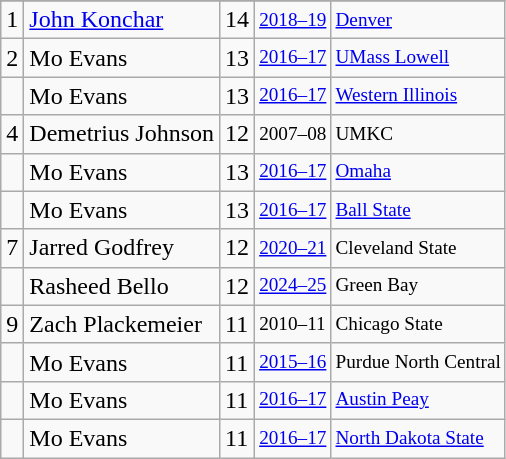<table class="wikitable">
<tr>
</tr>
<tr>
<td>1</td>
<td><a href='#'>John Konchar</a></td>
<td>14</td>
<td style="font-size:80%;"><a href='#'>2018–19</a></td>
<td style="font-size:80%;"><a href='#'>Denver</a></td>
</tr>
<tr>
<td>2</td>
<td>Mo Evans</td>
<td>13</td>
<td style="font-size:80%;"><a href='#'>2016–17</a></td>
<td style="font-size:80%;"><a href='#'>UMass Lowell</a></td>
</tr>
<tr>
<td></td>
<td>Mo Evans</td>
<td>13</td>
<td style="font-size:80%;"><a href='#'>2016–17</a></td>
<td style="font-size:80%;"><a href='#'>Western Illinois</a></td>
</tr>
<tr>
<td>4</td>
<td>Demetrius Johnson</td>
<td>12</td>
<td style="font-size:80%;">2007–08</td>
<td style="font-size:80%;">UMKC</td>
</tr>
<tr>
<td></td>
<td>Mo Evans</td>
<td>13</td>
<td style="font-size:80%;"><a href='#'>2016–17</a></td>
<td style="font-size:80%;"><a href='#'>Omaha</a></td>
</tr>
<tr>
<td></td>
<td>Mo Evans</td>
<td>13</td>
<td style="font-size:80%;"><a href='#'>2016–17</a></td>
<td style="font-size:80%;"><a href='#'>Ball State</a></td>
</tr>
<tr>
<td>7</td>
<td>Jarred Godfrey</td>
<td>12</td>
<td style="font-size:80%;"><a href='#'>2020–21</a></td>
<td style="font-size:80%;">Cleveland State</td>
</tr>
<tr>
<td></td>
<td>Rasheed Bello</td>
<td>12</td>
<td style="font-size:80%;"><a href='#'>2024–25</a></td>
<td style="font-size:80%;">Green Bay</td>
</tr>
<tr>
<td>9</td>
<td>Zach Plackemeier</td>
<td>11</td>
<td style="font-size:80%;">2010–11</td>
<td style="font-size:80%;">Chicago State</td>
</tr>
<tr>
<td></td>
<td>Mo Evans</td>
<td>11</td>
<td style="font-size:80%;"><a href='#'>2015–16</a></td>
<td style="font-size:80%;">Purdue North Central</td>
</tr>
<tr>
<td></td>
<td>Mo Evans</td>
<td>11</td>
<td style="font-size:80%;"><a href='#'>2016–17</a></td>
<td style="font-size:80%;"><a href='#'>Austin Peay</a></td>
</tr>
<tr>
<td></td>
<td>Mo Evans</td>
<td>11</td>
<td style="font-size:80%;"><a href='#'>2016–17</a></td>
<td style="font-size:80%;"><a href='#'>North Dakota State</a></td>
</tr>
</table>
